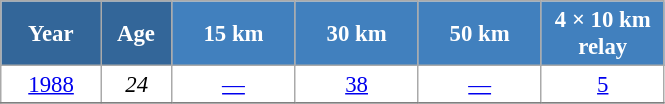<table class="wikitable" style="font-size:95%; text-align:center; border:grey solid 1px; border-collapse:collapse; background:#ffffff;">
<tr>
<th style="background-color:#369; color:white; width:60px;"> Year </th>
<th style="background-color:#369; color:white; width:40px;"> Age </th>
<th style="background-color:#4180be; color:white; width:75px;"> 15 km </th>
<th style="background-color:#4180be; color:white; width:75px;"> 30 km </th>
<th style="background-color:#4180be; color:white; width:75px;"> 50 km </th>
<th style="background-color:#4180be; color:white; width:75px;"> 4 × 10 km <br> relay </th>
</tr>
<tr>
<td><a href='#'>1988</a></td>
<td><em>24</em></td>
<td><a href='#'>—</a></td>
<td><a href='#'>38</a></td>
<td><a href='#'>—</a></td>
<td><a href='#'>5</a></td>
</tr>
<tr>
</tr>
</table>
